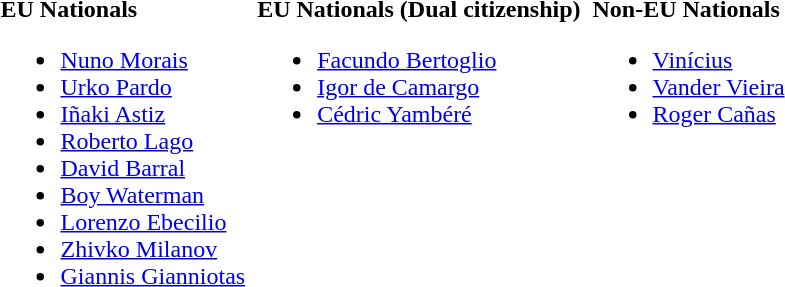<table>
<tr style='vertical-align:top'>
<td><br><strong>EU Nationals</strong><ul><li>  <a href='#'>Nuno Morais</a></li><li>   <a href='#'>Urko Pardo</a></li><li>  <a href='#'>Iñaki Astiz</a></li><li>  <a href='#'>Roberto Lago</a></li><li>  <a href='#'>David Barral</a></li><li>  <a href='#'>Boy Waterman</a></li><li>  <a href='#'>Lorenzo Ebecilio</a></li><li>  <a href='#'>Zhivko Milanov</a></li><li>  <a href='#'>Giannis Gianniotas</a></li></ul></td>
<td></td>
<td><br><strong>EU Nationals (Dual citizenship)</strong><ul><li>   <a href='#'>Facundo Bertoglio</a></li><li>   <a href='#'>Igor de Camargo</a></li><li>   <a href='#'>Cédric Yambéré</a></li></ul></td>
<td></td>
<td><br><strong>Non-EU Nationals</strong><ul><li> <a href='#'>Vinícius</a></li><li> <a href='#'>Vander Vieira</a></li><li> <a href='#'>Roger Cañas</a></li></ul></td>
<td></td>
</tr>
</table>
